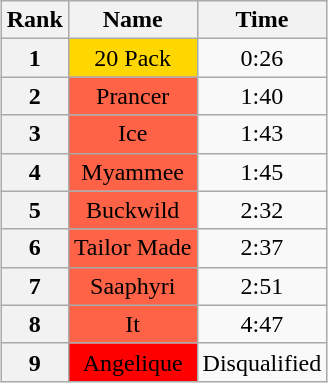<table class="wikitable" style="margin:1em auto; text-align:center">
<tr>
<th>Rank</th>
<th>Name</th>
<th>Time</th>
</tr>
<tr>
<th>1</th>
<td style="background:gold;">20 Pack</td>
<td>0:26</td>
</tr>
<tr>
<th>2</th>
<td style="background:tomato;">Prancer</td>
<td>1:40</td>
</tr>
<tr>
<th>3</th>
<td style="background:tomato;">Ice</td>
<td>1:43</td>
</tr>
<tr>
<th>4</th>
<td style="background:tomato;">Myammee</td>
<td>1:45</td>
</tr>
<tr>
<th>5</th>
<td style="background:tomato;">Buckwild</td>
<td>2:32</td>
</tr>
<tr>
<th>6</th>
<td style="background:tomato;">Tailor Made</td>
<td>2:37</td>
</tr>
<tr>
<th>7</th>
<td style="background:tomato;">Saaphyri</td>
<td>2:51</td>
</tr>
<tr>
<th>8</th>
<td style="background:tomato;">It</td>
<td>4:47</td>
</tr>
<tr>
<th>9</th>
<td style="background:red;">Angelique</td>
<td>Disqualified</td>
</tr>
</table>
